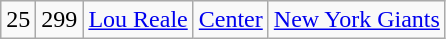<table class="wikitable" style="text-align:center">
<tr>
<td>25</td>
<td>299</td>
<td><a href='#'>Lou Reale</a></td>
<td><a href='#'>Center</a></td>
<td><a href='#'>New York Giants</a></td>
</tr>
</table>
